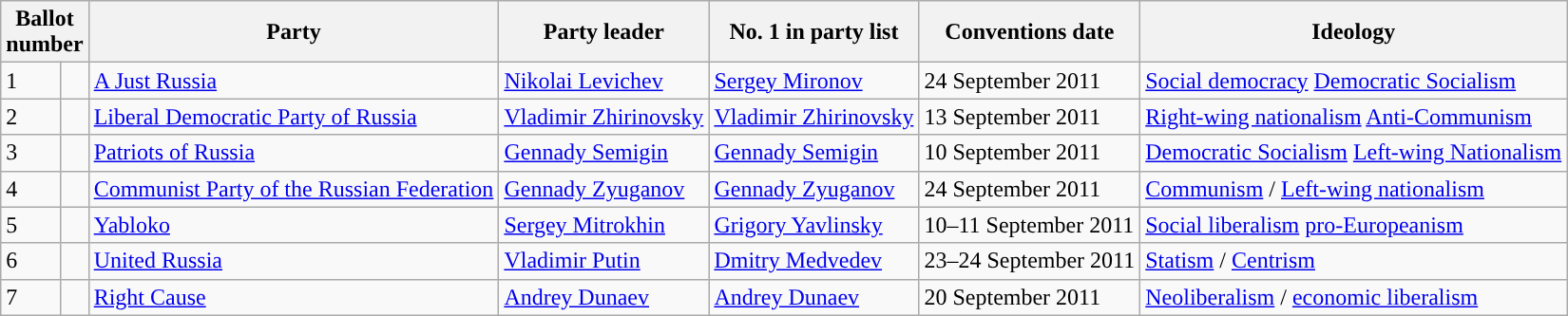<table class="wikitable">
<tr>
<th style="text-align:center;" colspan="2">Ballot<br> number</th>
<th style="text-align:center;">Party</th>
<th style="text-align:center;">Party leader</th>
<th style="text-align:center">No. 1 in party list</th>
<th style="text-align:center;">Conventions date</th>
<th style="text-align:center">Ideology</th>
</tr>
<tr>
<td>1</td>
<td style="background: "></td>
<td> <a href='#'>A Just Russia</a></td>
<td><a href='#'>Nikolai Levichev</a></td>
<td><a href='#'>Sergey Mironov</a></td>
<td>24 September 2011</td>
<td><a href='#'>Social democracy</a> <a href='#'>Democratic Socialism</a></td>
</tr>
<tr>
<td>2</td>
<td style="background: "></td>
<td> <a href='#'>Liberal Democratic Party of Russia</a></td>
<td><a href='#'>Vladimir Zhirinovsky</a></td>
<td><a href='#'>Vladimir Zhirinovsky</a></td>
<td>13 September 2011</td>
<td><a href='#'>Right-wing nationalism</a> <a href='#'>Anti-Communism</a></td>
</tr>
<tr>
<td>3</td>
<td style="background: "></td>
<td> <a href='#'>Patriots of Russia</a></td>
<td><a href='#'>Gennady Semigin</a></td>
<td><a href='#'>Gennady Semigin</a></td>
<td>10 September 2011</td>
<td><a href='#'>Democratic Socialism</a> <a href='#'>Left-wing Nationalism</a></td>
</tr>
<tr>
<td>4</td>
<td style="background: "></td>
<td> <a href='#'>Communist Party of the Russian Federation</a></td>
<td><a href='#'>Gennady Zyuganov</a></td>
<td><a href='#'>Gennady Zyuganov</a></td>
<td>24 September 2011</td>
<td><a href='#'>Communism</a> / <a href='#'>Left-wing nationalism</a></td>
</tr>
<tr>
<td>5</td>
<td style="background: "></td>
<td><a href='#'>Yabloko</a></td>
<td><a href='#'>Sergey Mitrokhin</a></td>
<td><a href='#'>Grigory Yavlinsky</a></td>
<td>10–11 September 2011</td>
<td><a href='#'>Social liberalism</a> <a href='#'>pro-Europeanism</a></td>
</tr>
<tr>
<td>6</td>
<td style="background: "></td>
<td> <a href='#'>United Russia</a></td>
<td><a href='#'>Vladimir Putin</a></td>
<td><a href='#'>Dmitry Medvedev</a></td>
<td>23–24 September 2011</td>
<td><a href='#'>Statism</a> / <a href='#'>Centrism</a></td>
</tr>
<tr>
<td>7</td>
<td style="background: "></td>
<td> <a href='#'>Right Cause</a></td>
<td><a href='#'>Andrey Dunaev</a></td>
<td><a href='#'>Andrey Dunaev</a></td>
<td>20 September 2011</td>
<td><a href='#'>Neoliberalism</a> / <a href='#'>economic liberalism</a></td>
</tr>
</table>
